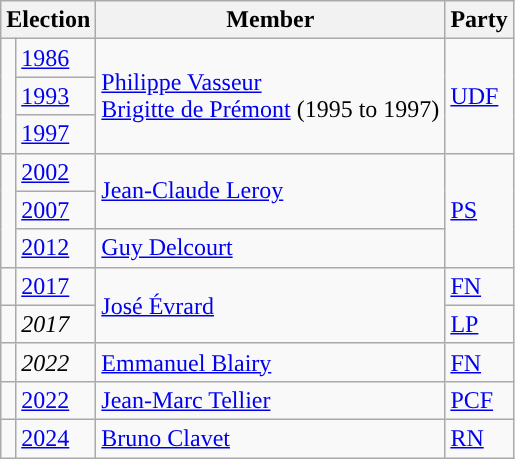<table class="wikitable">
<tr>
<th colspan="2">Election</th>
<th>Member</th>
<th>Party</th>
</tr>
<tr>
<td rowspan="3" style="background-color: "></td>
<td><a href='#'>1986</a></td>
<td rowspan="3"><a href='#'>Philippe Vasseur</a><br><a href='#'>Brigitte de Prémont</a> (1995 to 1997)</td>
<td rowspan="3"><a href='#'>UDF</a></td>
</tr>
<tr>
<td><a href='#'>1993</a></td>
</tr>
<tr>
<td><a href='#'>1997</a></td>
</tr>
<tr>
<td rowspan="3" style="background-color: "></td>
<td><a href='#'>2002</a></td>
<td rowspan="2"><a href='#'>Jean-Claude Leroy</a></td>
<td rowspan="3"><a href='#'>PS</a></td>
</tr>
<tr>
<td><a href='#'>2007</a></td>
</tr>
<tr>
<td><a href='#'>2012</a></td>
<td><a href='#'>Guy Delcourt</a></td>
</tr>
<tr>
<td style="color:inherit;background-color: "></td>
<td><a href='#'>2017</a></td>
<td rowspan="2"><a href='#'>José Évrard</a></td>
<td><a href='#'>FN</a></td>
</tr>
<tr>
<td style="color:inherit;background-color: "></td>
<td><em>2017</em></td>
<td><a href='#'>LP</a></td>
</tr>
<tr>
<td style="color:inherit;background-color: "></td>
<td><em>2022</em></td>
<td><a href='#'>Emmanuel Blairy</a></td>
<td><a href='#'>FN</a></td>
</tr>
<tr>
<td style="color:inherit;background-color: "></td>
<td><a href='#'>2022</a></td>
<td><a href='#'>Jean-Marc Tellier</a></td>
<td><a href='#'>PCF</a></td>
</tr>
<tr>
<td style="color:inherit;background-color: "></td>
<td><a href='#'>2024</a></td>
<td><a href='#'>Bruno Clavet</a></td>
<td><a href='#'>RN</a></td>
</tr>
</table>
